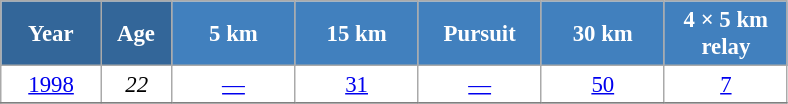<table class="wikitable" style="font-size:95%; text-align:center; border:grey solid 1px; border-collapse:collapse; background:#ffffff;">
<tr>
<th style="background-color:#369; color:white; width:60px;"> Year </th>
<th style="background-color:#369; color:white; width:40px;"> Age </th>
<th style="background-color:#4180be; color:white; width:75px;"> 5 km </th>
<th style="background-color:#4180be; color:white; width:75px;"> 15 km </th>
<th style="background-color:#4180be; color:white; width:75px;"> Pursuit </th>
<th style="background-color:#4180be; color:white; width:75px;"> 30 km </th>
<th style="background-color:#4180be; color:white; width:75px;"> 4 × 5 km <br> relay </th>
</tr>
<tr>
<td><a href='#'>1998</a></td>
<td><em>22</em></td>
<td><a href='#'>—</a></td>
<td><a href='#'>31</a></td>
<td><a href='#'>—</a></td>
<td><a href='#'>50</a></td>
<td><a href='#'>7</a></td>
</tr>
<tr>
</tr>
</table>
